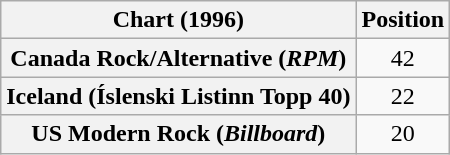<table class="wikitable plainrowheaders" style="text-align:center">
<tr>
<th>Chart (1996)</th>
<th>Position</th>
</tr>
<tr>
<th scope="row">Canada Rock/Alternative (<em>RPM</em>)</th>
<td>42</td>
</tr>
<tr>
<th scope="row">Iceland (Íslenski Listinn Topp 40)</th>
<td>22</td>
</tr>
<tr>
<th scope="row">US Modern Rock (<em>Billboard</em>)</th>
<td>20</td>
</tr>
</table>
